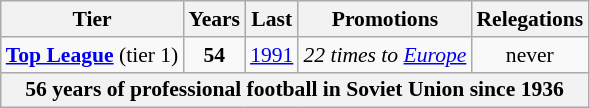<table class="wikitable sortable" style="font-size:90%; text-align: center;">
<tr>
<th>Tier</th>
<th>Years</th>
<th>Last</th>
<th>Promotions</th>
<th>Relegations</th>
</tr>
<tr>
<td align=center><strong><a href='#'>Top League</a></strong> (tier 1)</td>
<td><strong>54</strong></td>
<td><a href='#'>1991</a></td>
<td><em>22 times to <a href='#'>Europe</a></em></td>
<td>never</td>
</tr>
<tr>
<th colspan=5>56 years of professional football in Soviet Union since 1936</th>
</tr>
</table>
